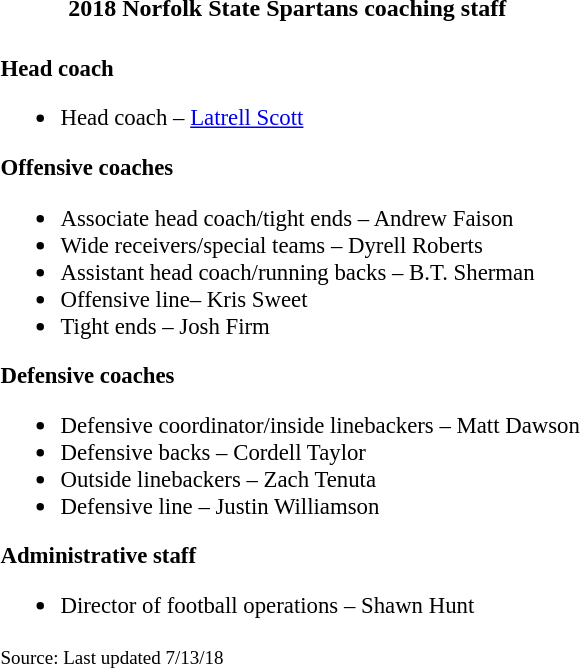<table class="toccolours" style="text-align: left">
<tr align="center">
<th colspan="8" style=><strong>2018 Norfolk State Spartans coaching staff</strong></th>
</tr>
<tr>
<td valign = "top"></td>
<td style="font-size: 95%;" valign="top"><br><strong>Head coach</strong><ul><li>Head coach – <a href='#'>Latrell Scott</a></li></ul><strong>Offensive coaches</strong><ul><li>Associate head coach/tight ends – Andrew Faison</li><li>Wide receivers/special teams – Dyrell Roberts</li><li>Assistant head coach/running backs – B.T. Sherman</li><li>Offensive line– Kris Sweet</li><li>Tight ends – Josh Firm</li></ul><strong>Defensive coaches</strong><ul><li>Defensive coordinator/inside linebackers – Matt Dawson</li><li>Defensive backs – Cordell Taylor</li><li>Outside linebackers – Zach Tenuta</li><li>Defensive line – Justin Williamson</li></ul><strong>Administrative staff</strong><ul><li>Director of football operations – Shawn Hunt</li></ul><small>Source: Last updated 7/13/18</small></td>
</tr>
</table>
